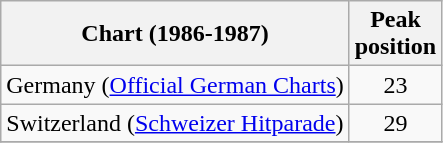<table class="wikitable sortable">
<tr>
<th>Chart (1986-1987)</th>
<th>Peak<br>position</th>
</tr>
<tr>
<td>Germany (<a href='#'>Official German Charts</a>)</td>
<td align="center">23</td>
</tr>
<tr>
<td>Switzerland (<a href='#'>Schweizer Hitparade</a>)</td>
<td align="center">29</td>
</tr>
<tr>
</tr>
</table>
